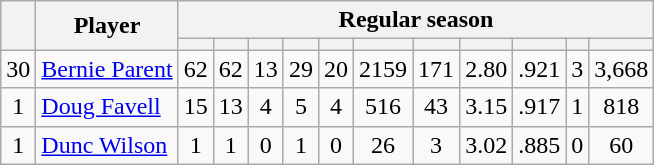<table class="wikitable plainrowheaders" style="text-align:center;">
<tr>
<th scope="col" rowspan="2"></th>
<th scope="col" rowspan="2">Player</th>
<th scope=colgroup colspan=11>Regular season</th>
</tr>
<tr>
<th scope="col"></th>
<th scope="col"></th>
<th scope="col"></th>
<th scope="col"></th>
<th scope="col"></th>
<th scope="col"></th>
<th scope="col"></th>
<th scope="col"></th>
<th scope="col"></th>
<th scope="col"></th>
<th scope="col"></th>
</tr>
<tr>
<td scope="row">30</td>
<td align="left"><a href='#'>Bernie Parent</a></td>
<td>62</td>
<td>62</td>
<td>13</td>
<td>29</td>
<td>20</td>
<td>2159</td>
<td>171</td>
<td>2.80</td>
<td>.921</td>
<td>3</td>
<td>3,668</td>
</tr>
<tr>
<td scope="row">1</td>
<td align="left"><a href='#'>Doug Favell</a></td>
<td>15</td>
<td>13</td>
<td>4</td>
<td>5</td>
<td>4</td>
<td>516</td>
<td>43</td>
<td>3.15</td>
<td>.917</td>
<td>1</td>
<td>818</td>
</tr>
<tr>
<td scope="row">1</td>
<td align="left"><a href='#'>Dunc Wilson</a></td>
<td>1</td>
<td>1</td>
<td>0</td>
<td>1</td>
<td>0</td>
<td>26</td>
<td>3</td>
<td>3.02</td>
<td>.885</td>
<td>0</td>
<td>60</td>
</tr>
</table>
